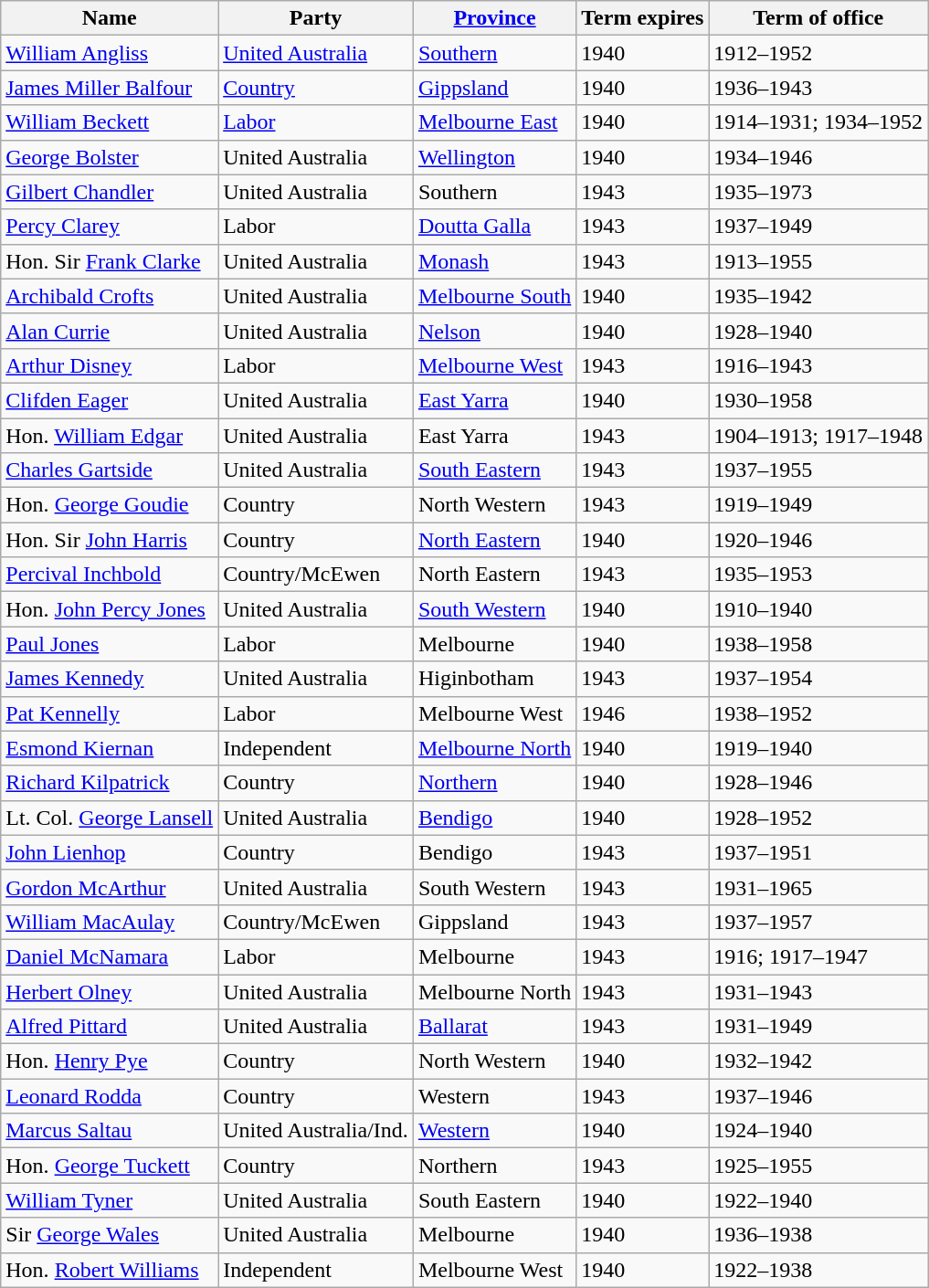<table class="wikitable sortable">
<tr>
<th>Name</th>
<th>Party</th>
<th><a href='#'>Province</a></th>
<th>Term expires</th>
<th>Term of office</th>
</tr>
<tr>
<td><a href='#'>William Angliss</a></td>
<td><a href='#'>United Australia</a></td>
<td><a href='#'>Southern</a></td>
<td>1940</td>
<td>1912–1952</td>
</tr>
<tr>
<td><a href='#'>James Miller Balfour</a></td>
<td><a href='#'>Country</a></td>
<td><a href='#'>Gippsland</a></td>
<td>1940</td>
<td>1936–1943</td>
</tr>
<tr>
<td><a href='#'>William Beckett</a></td>
<td><a href='#'>Labor</a></td>
<td><a href='#'>Melbourne East</a></td>
<td>1940</td>
<td>1914–1931; 1934–1952</td>
</tr>
<tr>
<td><a href='#'>George Bolster</a></td>
<td>United Australia</td>
<td><a href='#'>Wellington</a></td>
<td>1940</td>
<td>1934–1946</td>
</tr>
<tr>
<td><a href='#'>Gilbert Chandler</a></td>
<td>United Australia</td>
<td>Southern</td>
<td>1943</td>
<td>1935–1973</td>
</tr>
<tr>
<td><a href='#'>Percy Clarey</a></td>
<td>Labor</td>
<td><a href='#'>Doutta Galla</a></td>
<td>1943</td>
<td>1937–1949</td>
</tr>
<tr>
<td>Hon. Sir <a href='#'>Frank Clarke</a></td>
<td>United Australia</td>
<td><a href='#'>Monash</a></td>
<td>1943</td>
<td>1913–1955</td>
</tr>
<tr>
<td><a href='#'>Archibald Crofts</a></td>
<td>United Australia</td>
<td><a href='#'>Melbourne South</a></td>
<td>1940</td>
<td>1935–1942</td>
</tr>
<tr>
<td><a href='#'>Alan Currie</a></td>
<td>United Australia</td>
<td><a href='#'>Nelson</a></td>
<td>1940</td>
<td>1928–1940</td>
</tr>
<tr>
<td><a href='#'>Arthur Disney</a></td>
<td>Labor</td>
<td><a href='#'>Melbourne West</a></td>
<td>1943</td>
<td>1916–1943</td>
</tr>
<tr>
<td><a href='#'>Clifden Eager</a></td>
<td>United Australia</td>
<td><a href='#'>East Yarra</a></td>
<td>1940</td>
<td>1930–1958</td>
</tr>
<tr>
<td>Hon. <a href='#'>William Edgar</a></td>
<td>United Australia</td>
<td>East Yarra</td>
<td>1943</td>
<td>1904–1913; 1917–1948</td>
</tr>
<tr>
<td><a href='#'>Charles Gartside</a></td>
<td>United Australia</td>
<td><a href='#'>South Eastern</a></td>
<td>1943</td>
<td>1937–1955</td>
</tr>
<tr>
<td>Hon. <a href='#'>George Goudie</a></td>
<td>Country</td>
<td>North Western</td>
<td>1943</td>
<td>1919–1949</td>
</tr>
<tr>
<td>Hon. Sir <a href='#'>John Harris</a></td>
<td>Country</td>
<td><a href='#'>North Eastern</a></td>
<td>1940</td>
<td>1920–1946</td>
</tr>
<tr>
<td><a href='#'>Percival Inchbold</a></td>
<td>Country/McEwen</td>
<td>North Eastern</td>
<td>1943</td>
<td>1935–1953</td>
</tr>
<tr>
<td>Hon. <a href='#'>John Percy Jones</a></td>
<td>United Australia</td>
<td><a href='#'>South Western</a></td>
<td>1940</td>
<td>1910–1940</td>
</tr>
<tr>
<td><a href='#'>Paul Jones</a></td>
<td>Labor</td>
<td>Melbourne</td>
<td>1940</td>
<td>1938–1958</td>
</tr>
<tr>
<td><a href='#'>James Kennedy</a></td>
<td>United Australia</td>
<td>Higinbotham</td>
<td>1943</td>
<td>1937–1954</td>
</tr>
<tr>
<td><a href='#'>Pat Kennelly</a></td>
<td>Labor</td>
<td>Melbourne West</td>
<td>1946</td>
<td>1938–1952</td>
</tr>
<tr>
<td><a href='#'>Esmond Kiernan</a></td>
<td>Independent</td>
<td><a href='#'>Melbourne North</a></td>
<td>1940</td>
<td>1919–1940</td>
</tr>
<tr>
<td><a href='#'>Richard Kilpatrick</a></td>
<td>Country</td>
<td><a href='#'>Northern</a></td>
<td>1940</td>
<td>1928–1946</td>
</tr>
<tr>
<td>Lt. Col. <a href='#'>George Lansell</a></td>
<td>United Australia</td>
<td><a href='#'>Bendigo</a></td>
<td>1940</td>
<td>1928–1952</td>
</tr>
<tr>
<td><a href='#'>John Lienhop</a></td>
<td>Country</td>
<td>Bendigo</td>
<td>1943</td>
<td>1937–1951</td>
</tr>
<tr>
<td><a href='#'>Gordon McArthur</a></td>
<td>United Australia</td>
<td>South Western</td>
<td>1943</td>
<td>1931–1965</td>
</tr>
<tr>
<td><a href='#'>William MacAulay</a></td>
<td>Country/McEwen</td>
<td>Gippsland</td>
<td>1943</td>
<td>1937–1957</td>
</tr>
<tr>
<td><a href='#'>Daniel McNamara</a></td>
<td>Labor</td>
<td>Melbourne</td>
<td>1943</td>
<td>1916; 1917–1947</td>
</tr>
<tr>
<td><a href='#'>Herbert Olney</a></td>
<td>United Australia</td>
<td>Melbourne North</td>
<td>1943</td>
<td>1931–1943</td>
</tr>
<tr>
<td><a href='#'>Alfred Pittard</a></td>
<td>United Australia</td>
<td><a href='#'>Ballarat</a></td>
<td>1943</td>
<td>1931–1949</td>
</tr>
<tr>
<td>Hon. <a href='#'>Henry Pye</a></td>
<td>Country</td>
<td>North Western</td>
<td>1940</td>
<td>1932–1942</td>
</tr>
<tr>
<td><a href='#'>Leonard Rodda</a></td>
<td>Country</td>
<td>Western</td>
<td>1943</td>
<td>1937–1946</td>
</tr>
<tr>
<td><a href='#'>Marcus Saltau</a></td>
<td>United Australia/Ind.</td>
<td><a href='#'>Western</a></td>
<td>1940</td>
<td>1924–1940</td>
</tr>
<tr>
<td>Hon. <a href='#'>George Tuckett</a></td>
<td>Country</td>
<td>Northern</td>
<td>1943</td>
<td>1925–1955</td>
</tr>
<tr>
<td><a href='#'>William Tyner</a></td>
<td>United Australia</td>
<td>South Eastern</td>
<td>1940</td>
<td>1922–1940</td>
</tr>
<tr>
<td>Sir <a href='#'>George Wales</a></td>
<td>United Australia</td>
<td>Melbourne</td>
<td>1940</td>
<td>1936–1938</td>
</tr>
<tr>
<td>Hon. <a href='#'>Robert Williams</a></td>
<td>Independent</td>
<td>Melbourne West</td>
<td>1940</td>
<td>1922–1938</td>
</tr>
</table>
